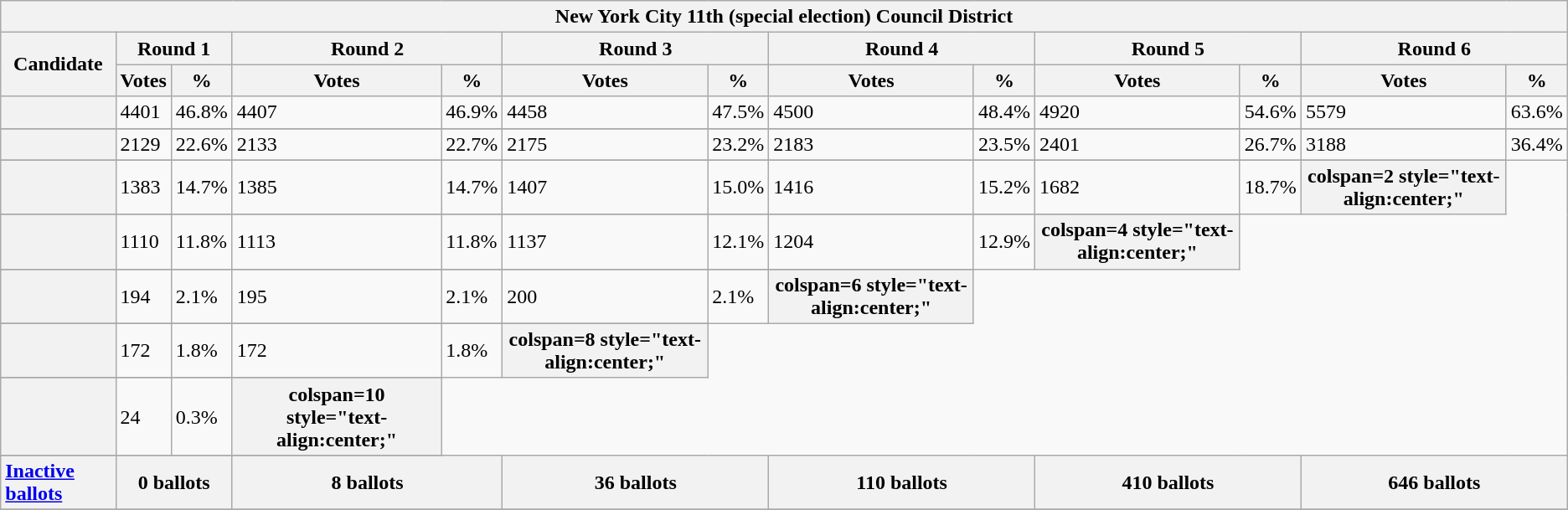<table class="wikitable sortable">
<tr>
<th colspan=" 13 ">New York City 11th (special election) Council District</th>
</tr>
<tr style="background:#eee; text-align:center;">
<th rowspan=2 style="text-align:center;">Candidate</th>
<th colspan=2 style="text-align:center;">Round 1</th>
<th colspan=2 style="text-align:center;">Round 2</th>
<th colspan=2 style="text-align:center;">Round 3</th>
<th colspan=2 style="text-align:center;">Round 4</th>
<th colspan=2 style="text-align:center;">Round 5</th>
<th colspan=2 style="text-align:center;">Round 6</th>
</tr>
<tr>
<th>Votes</th>
<th>%</th>
<th>Votes</th>
<th>%</th>
<th>Votes</th>
<th>%</th>
<th>Votes</th>
<th>%</th>
<th>Votes</th>
<th>%</th>
<th>Votes</th>
<th>%</th>
</tr>
<tr>
<th scope="row" style="text-align:left;"></th>
<td>4401</td>
<td>46.8%</td>
<td>4407</td>
<td>46.9%</td>
<td>4458</td>
<td>47.5%</td>
<td>4500</td>
<td>48.4%</td>
<td>4920</td>
<td>54.6%</td>
<td> 5579</td>
<td> 63.6%</td>
</tr>
<tr>
</tr>
<tr>
<th scope="row" style="text-align:left;"></th>
<td>2129</td>
<td>22.6%</td>
<td>2133</td>
<td>22.7%</td>
<td>2175</td>
<td>23.2%</td>
<td>2183</td>
<td>23.5%</td>
<td>2401</td>
<td>26.7%</td>
<td>3188</td>
<td>36.4%</td>
</tr>
<tr>
</tr>
<tr>
<th scope="row" style="text-align:left;"></th>
<td>1383</td>
<td>14.7%</td>
<td>1385</td>
<td>14.7%</td>
<td>1407</td>
<td>15.0%</td>
<td>1416</td>
<td>15.2%</td>
<td>1682</td>
<td>18.7%</td>
<th>colspan=2 style="text-align:center;" </th>
</tr>
<tr>
</tr>
<tr>
<th scope="row" style="text-align:left;"></th>
<td>1110</td>
<td>11.8%</td>
<td>1113</td>
<td>11.8%</td>
<td>1137</td>
<td>12.1%</td>
<td>1204</td>
<td>12.9%</td>
<th>colspan=4 style="text-align:center;" </th>
</tr>
<tr>
</tr>
<tr>
<th scope="row" style="text-align:left;"></th>
<td>194</td>
<td>2.1%</td>
<td>195</td>
<td>2.1%</td>
<td>200</td>
<td>2.1%</td>
<th>colspan=6 style="text-align:center;" </th>
</tr>
<tr>
</tr>
<tr>
<th scope="row" style="text-align:left;"></th>
<td>172</td>
<td>1.8%</td>
<td>172</td>
<td>1.8%</td>
<th>colspan=8 style="text-align:center;" </th>
</tr>
<tr>
</tr>
<tr>
<th scope="row" style="text-align:left;"></th>
<td>24</td>
<td>0.3%</td>
<th>colspan=10 style="text-align:center;" </th>
</tr>
<tr>
</tr>
<tr>
<th scope="row" style="text-align:left;"><a href='#'>Inactive ballots</a></th>
<th colspan="2">0 ballots</th>
<th colspan="2">8 ballots</th>
<th colspan="2">36 ballots</th>
<th colspan="2">110 ballots</th>
<th colspan="2">410 ballots</th>
<th colspan="2">646 ballots</th>
</tr>
<tr>
</tr>
</table>
